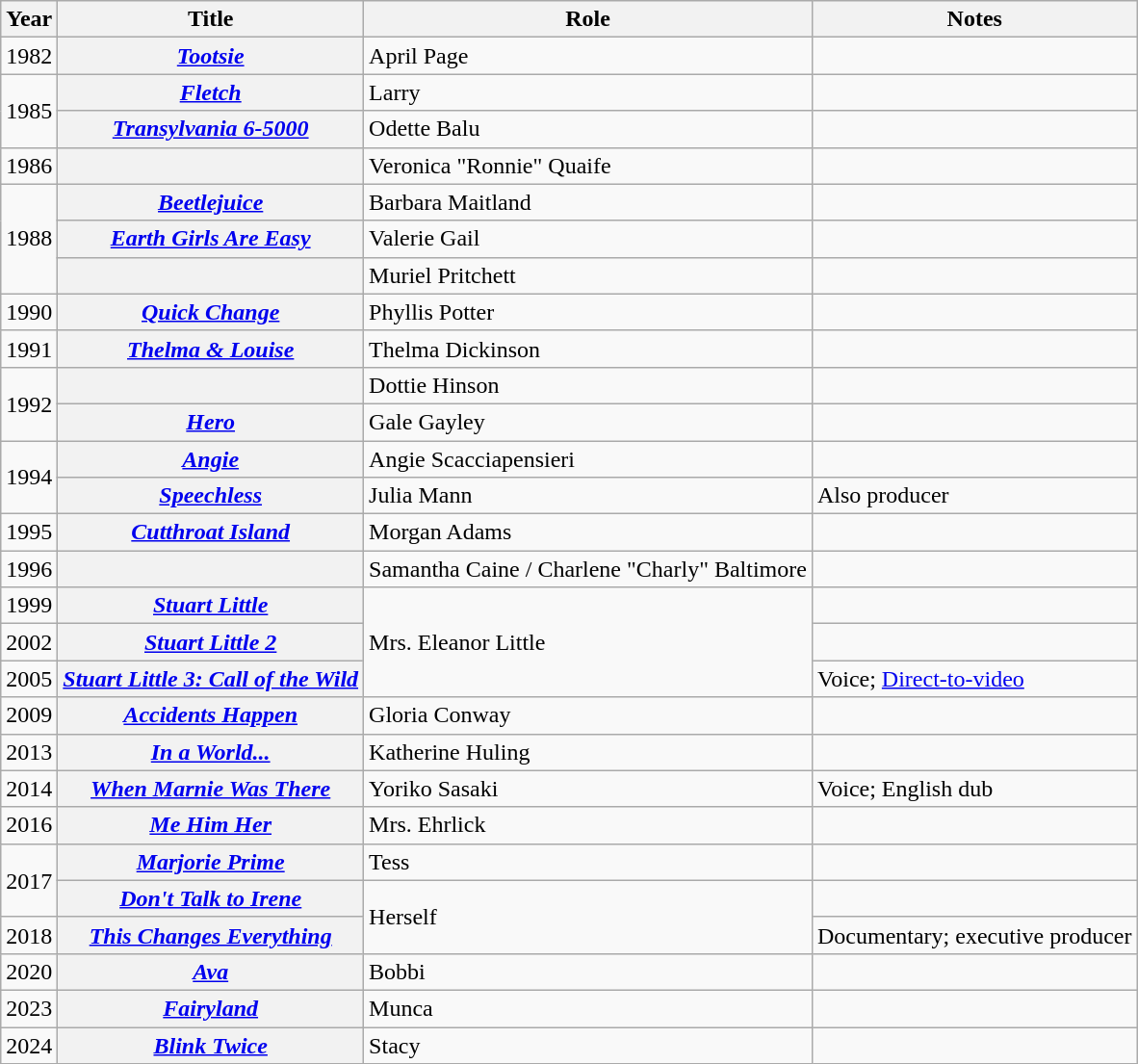<table class="wikitable sortable plainrowheaders">
<tr>
<th scope="col">Year</th>
<th scope="col">Title</th>
<th scope="col">Role</th>
<th scope="col" class="unsortable">Notes</th>
</tr>
<tr>
<td>1982</td>
<th scope="row"><em><a href='#'>Tootsie</a></em></th>
<td>April Page</td>
<td></td>
</tr>
<tr>
<td rowspan="2">1985</td>
<th scope="row"><em><a href='#'>Fletch</a></em></th>
<td>Larry</td>
<td></td>
</tr>
<tr>
<th scope="row"><em><a href='#'>Transylvania 6-5000</a></em></th>
<td>Odette Balu</td>
<td></td>
</tr>
<tr>
<td>1986</td>
<th scope="row"><em></em></th>
<td>Veronica "Ronnie" Quaife</td>
<td></td>
</tr>
<tr>
<td rowspan="3">1988</td>
<th scope="row"><em><a href='#'>Beetlejuice</a></em></th>
<td>Barbara Maitland</td>
<td></td>
</tr>
<tr>
<th scope="row"><em><a href='#'>Earth Girls Are Easy</a></em></th>
<td>Valerie Gail</td>
<td></td>
</tr>
<tr>
<th scope="row"><em></em></th>
<td>Muriel Pritchett</td>
<td></td>
</tr>
<tr>
<td>1990</td>
<th scope="row"><em><a href='#'>Quick Change</a></em></th>
<td>Phyllis Potter</td>
<td></td>
</tr>
<tr>
<td>1991</td>
<th scope="row"><em><a href='#'>Thelma & Louise</a></em></th>
<td>Thelma Dickinson</td>
<td></td>
</tr>
<tr>
<td rowspan="2">1992</td>
<th scope="row"><em></em></th>
<td>Dottie Hinson</td>
<td></td>
</tr>
<tr>
<th scope="row"><em><a href='#'>Hero</a></em></th>
<td>Gale Gayley</td>
<td></td>
</tr>
<tr>
<td rowspan="2">1994</td>
<th scope="row"><em><a href='#'>Angie</a></em></th>
<td>Angie Scacciapensieri</td>
<td></td>
</tr>
<tr>
<th scope="row"><em><a href='#'>Speechless</a></em></th>
<td>Julia Mann</td>
<td>Also producer</td>
</tr>
<tr>
<td>1995</td>
<th scope="row"><em><a href='#'>Cutthroat Island</a></em></th>
<td>Morgan Adams</td>
<td></td>
</tr>
<tr>
<td>1996</td>
<th scope="row"><em></em></th>
<td>Samantha Caine / Charlene "Charly" Baltimore</td>
<td></td>
</tr>
<tr>
<td>1999</td>
<th scope="row"><em><a href='#'>Stuart Little</a></em></th>
<td rowspan="3">Mrs. Eleanor Little</td>
<td></td>
</tr>
<tr>
<td>2002</td>
<th scope="row"><em><a href='#'>Stuart Little 2</a></em></th>
<td></td>
</tr>
<tr>
<td>2005</td>
<th scope="row"><em><a href='#'>Stuart Little 3: Call of the Wild</a></em></th>
<td>Voice; <a href='#'>Direct-to-video</a></td>
</tr>
<tr>
<td>2009</td>
<th scope="row"><em><a href='#'>Accidents Happen</a></em></th>
<td>Gloria Conway</td>
<td></td>
</tr>
<tr>
<td>2013</td>
<th scope="row"><em><a href='#'>In a World...</a></em></th>
<td>Katherine Huling</td>
<td></td>
</tr>
<tr>
<td>2014</td>
<th scope="row"><em><a href='#'>When Marnie Was There</a></em></th>
<td>Yoriko Sasaki</td>
<td>Voice; English dub</td>
</tr>
<tr>
<td>2016</td>
<th scope="row"><em><a href='#'>Me Him Her</a></em></th>
<td>Mrs. Ehrlick</td>
<td></td>
</tr>
<tr>
<td rowspan="2">2017</td>
<th scope="row"><em><a href='#'>Marjorie Prime</a></em></th>
<td>Tess</td>
<td></td>
</tr>
<tr>
<th scope="row"><em><a href='#'>Don't Talk to Irene</a></em></th>
<td rowspan="2">Herself</td>
<td></td>
</tr>
<tr>
<td>2018</td>
<th scope="row"><em><a href='#'>This Changes Everything</a></em></th>
<td>Documentary; executive producer</td>
</tr>
<tr>
<td>2020</td>
<th scope="row"><em><a href='#'>Ava</a></em></th>
<td>Bobbi</td>
<td></td>
</tr>
<tr>
<td>2023</td>
<th scope="row"><em><a href='#'>Fairyland</a></em></th>
<td>Munca</td>
<td></td>
</tr>
<tr>
<td>2024</td>
<th scope="row"><em><a href='#'>Blink Twice</a></em></th>
<td>Stacy</td>
<td></td>
</tr>
</table>
